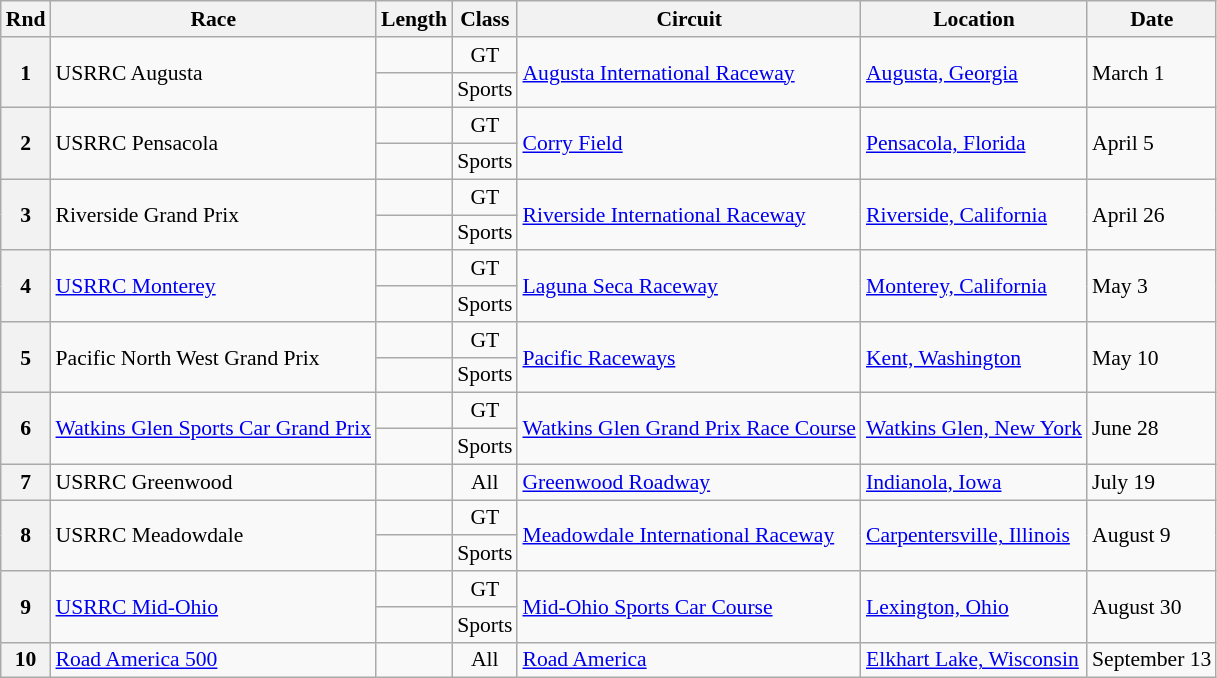<table class="wikitable" style="font-size: 90%;">
<tr>
<th>Rnd</th>
<th>Race</th>
<th>Length</th>
<th>Class</th>
<th>Circuit</th>
<th>Location</th>
<th>Date</th>
</tr>
<tr>
<th rowspan=2>1</th>
<td rowspan=2>USRRC Augusta</td>
<td></td>
<td align="center">GT</td>
<td rowspan=2><a href='#'>Augusta International Raceway</a></td>
<td rowspan=2><a href='#'>Augusta, Georgia</a></td>
<td rowspan=2>March 1</td>
</tr>
<tr>
<td></td>
<td align="center">Sports</td>
</tr>
<tr>
<th rowspan=2>2</th>
<td rowspan=2>USRRC Pensacola</td>
<td></td>
<td align="center">GT</td>
<td rowspan=2><a href='#'>Corry Field</a></td>
<td rowspan=2><a href='#'>Pensacola, Florida</a></td>
<td rowspan=2>April 5</td>
</tr>
<tr>
<td></td>
<td align="center">Sports</td>
</tr>
<tr>
<th rowspan=2>3</th>
<td rowspan=2>Riverside Grand Prix</td>
<td></td>
<td align="center">GT</td>
<td rowspan=2><a href='#'>Riverside International Raceway</a></td>
<td rowspan=2><a href='#'>Riverside, California</a></td>
<td rowspan=2>April 26</td>
</tr>
<tr>
<td></td>
<td align="center">Sports</td>
</tr>
<tr>
<th rowspan=2>4</th>
<td rowspan=2><a href='#'>USRRC Monterey</a></td>
<td></td>
<td align="center">GT</td>
<td rowspan=2><a href='#'>Laguna Seca Raceway</a></td>
<td rowspan=2><a href='#'>Monterey, California</a></td>
<td rowspan=2>May 3</td>
</tr>
<tr>
<td></td>
<td align="center">Sports</td>
</tr>
<tr>
<th rowspan=2>5</th>
<td rowspan=2>Pacific North West Grand Prix</td>
<td></td>
<td align="center">GT</td>
<td rowspan=2><a href='#'>Pacific Raceways</a></td>
<td rowspan=2><a href='#'>Kent, Washington</a></td>
<td rowspan=2>May 10</td>
</tr>
<tr>
<td></td>
<td align="center">Sports</td>
</tr>
<tr>
<th rowspan=2>6</th>
<td rowspan=2><a href='#'>Watkins Glen Sports Car Grand Prix</a></td>
<td></td>
<td align="center">GT</td>
<td rowspan=2><a href='#'>Watkins Glen Grand Prix Race Course</a></td>
<td rowspan=2><a href='#'>Watkins Glen, New York</a></td>
<td rowspan=2>June 28</td>
</tr>
<tr>
<td></td>
<td align="center">Sports</td>
</tr>
<tr>
<th>7</th>
<td>USRRC Greenwood</td>
<td></td>
<td align="center">All</td>
<td><a href='#'>Greenwood Roadway</a></td>
<td><a href='#'>Indianola, Iowa</a></td>
<td>July 19</td>
</tr>
<tr>
<th rowspan=2>8</th>
<td rowspan=2>USRRC Meadowdale</td>
<td></td>
<td align="center">GT</td>
<td rowspan=2><a href='#'>Meadowdale International Raceway</a></td>
<td rowspan=2><a href='#'>Carpentersville, Illinois</a></td>
<td rowspan=2>August 9</td>
</tr>
<tr>
<td></td>
<td align="center">Sports</td>
</tr>
<tr>
<th rowspan=2>9</th>
<td rowspan=2><a href='#'>USRRC Mid-Ohio</a></td>
<td></td>
<td align="center">GT</td>
<td rowspan=2><a href='#'>Mid-Ohio Sports Car Course</a></td>
<td rowspan=2><a href='#'>Lexington, Ohio</a></td>
<td rowspan=2>August 30</td>
</tr>
<tr>
<td></td>
<td align="center">Sports</td>
</tr>
<tr>
<th>10</th>
<td><a href='#'>Road America 500</a></td>
<td align="center"></td>
<td align="center">All</td>
<td><a href='#'>Road America</a></td>
<td><a href='#'>Elkhart Lake, Wisconsin</a></td>
<td>September 13</td>
</tr>
</table>
